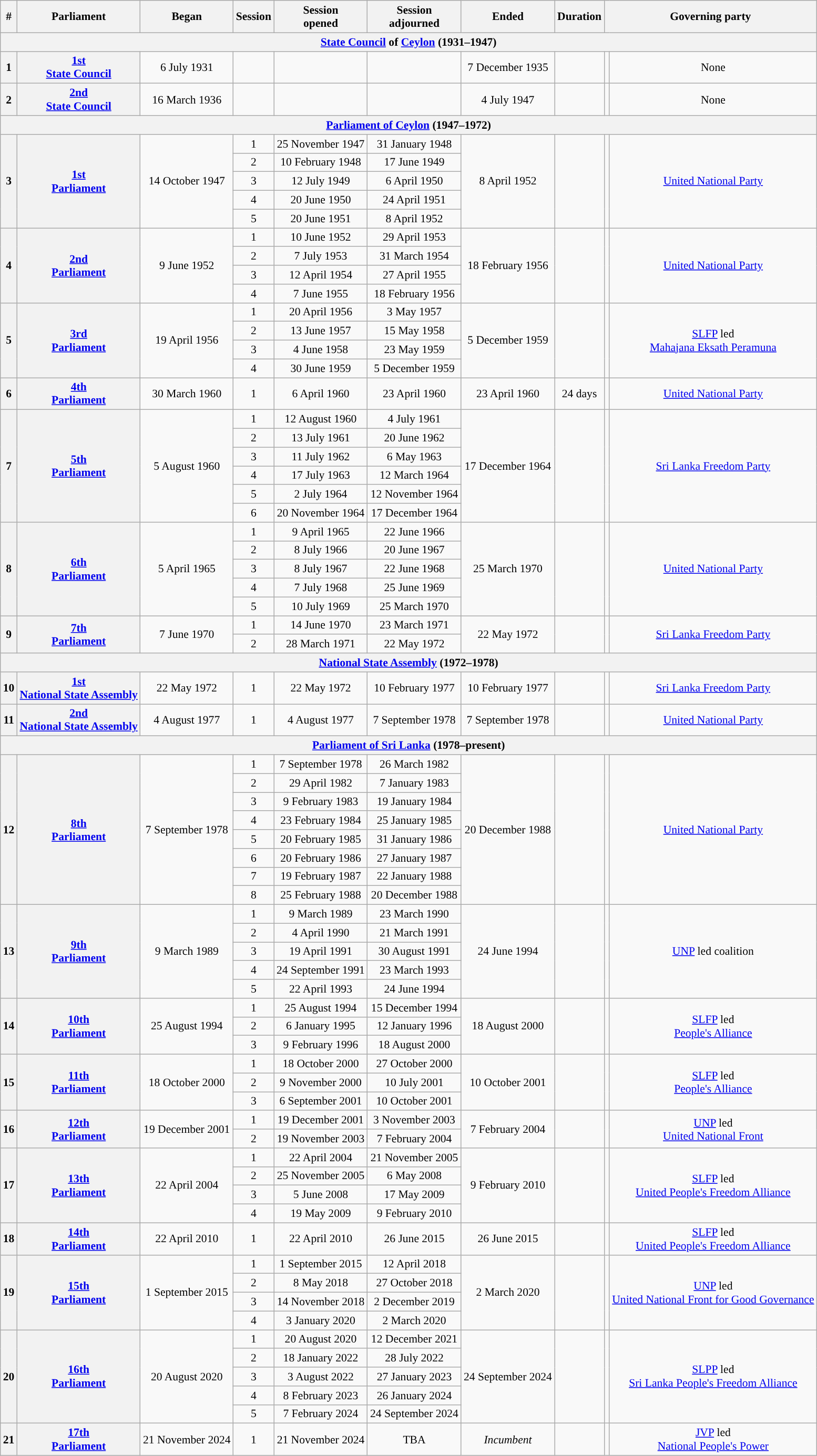<table class="wikitable sticky-header" style="text-align:center; font-size:90%;">
<tr>
<th>#</th>
<th>Parliament</th>
<th>Began</th>
<th>Session</th>
<th>Session<br>opened</th>
<th>Session<br>adjourned</th>
<th>Ended</th>
<th>Duration</th>
<th colspan="2">Governing party</th>
</tr>
<tr>
<th colspan="10"><a href='#'>State Council</a> of <a href='#'>Ceylon</a> (1931–1947)</th>
</tr>
<tr>
<th rowspan=1>1</th>
<th rowspan=1><a href='#'>1st<br>State Council</a></th>
<td>6 July 1931</td>
<td></td>
<td></td>
<td></td>
<td rowspan=1>7 December 1935</td>
<td rowspan=1></td>
<td rowspan=1 style="background-color: "></td>
<td rowspan=1>None</td>
</tr>
<tr>
<th rowspan=1>2</th>
<th rowspan=1><a href='#'>2nd<br>State Council</a></th>
<td rowspan=1>16 March 1936</td>
<td></td>
<td></td>
<td></td>
<td rowspan=1>4 July 1947</td>
<td rowspan=1></td>
<td rowspan=1 style="background-color: "></td>
<td rowspan=1>None</td>
</tr>
<tr>
<th colspan="10"><a href='#'>Parliament of Ceylon</a> (1947–1972)</th>
</tr>
<tr>
<th rowspan=5>3</th>
<th rowspan=5><a href='#'>1st<br>Parliament</a></th>
<td rowspan=5>14 October 1947</td>
<td>1</td>
<td>25 November 1947</td>
<td>31 January 1948</td>
<td rowspan=5>8 April 1952</td>
<td rowspan=5></td>
<td rowspan=5 style="background-color: "></td>
<td rowspan=5><a href='#'>United National Party</a></td>
</tr>
<tr>
<td>2</td>
<td>10 February 1948</td>
<td>17 June 1949</td>
</tr>
<tr>
<td>3</td>
<td>12 July 1949</td>
<td>6 April 1950</td>
</tr>
<tr>
<td>4</td>
<td>20 June 1950</td>
<td>24 April 1951</td>
</tr>
<tr>
<td>5</td>
<td>20 June 1951</td>
<td>8 April 1952</td>
</tr>
<tr>
<th rowspan=4>4</th>
<th rowspan=4><a href='#'>2nd<br>Parliament</a></th>
<td rowspan=4>9 June 1952</td>
<td>1</td>
<td>10 June 1952</td>
<td>29 April 1953</td>
<td rowspan=4>18 February 1956</td>
<td rowspan=4></td>
<td rowspan=4 style="background-color: "></td>
<td rowspan=4><a href='#'>United National Party</a></td>
</tr>
<tr>
<td>2</td>
<td>7 July 1953</td>
<td>31 March 1954</td>
</tr>
<tr>
<td>3</td>
<td>12 April 1954</td>
<td>27 April 1955</td>
</tr>
<tr>
<td>4</td>
<td>7 June 1955</td>
<td>18 February 1956</td>
</tr>
<tr>
<th rowspan=4>5</th>
<th rowspan=4><a href='#'>3rd<br>Parliament</a></th>
<td rowspan=4>19 April 1956</td>
<td>1</td>
<td>20 April 1956</td>
<td>3 May 1957</td>
<td rowspan=4>5 December 1959</td>
<td rowspan=4></td>
<td rowspan=4 style="background-color: "></td>
<td rowspan=4><a href='#'>SLFP</a> led<br><a href='#'>Mahajana Eksath Peramuna</a></td>
</tr>
<tr>
<td>2</td>
<td>13 June 1957</td>
<td>15 May 1958</td>
</tr>
<tr>
<td>3</td>
<td>4 June 1958</td>
<td>23 May 1959</td>
</tr>
<tr>
<td>4</td>
<td>30 June 1959</td>
<td>5 December 1959</td>
</tr>
<tr>
<th>6</th>
<th><a href='#'>4th<br>Parliament</a></th>
<td>30 March 1960</td>
<td>1</td>
<td>6 April 1960</td>
<td>23 April 1960</td>
<td>23 April 1960</td>
<td>24 days</td>
<td style="background-color: "></td>
<td><a href='#'>United National Party</a></td>
</tr>
<tr>
<th rowspan=6>7</th>
<th rowspan=6><a href='#'>5th<br>Parliament</a></th>
<td rowspan=6>5 August 1960</td>
<td>1</td>
<td>12 August 1960</td>
<td>4 July 1961</td>
<td rowspan=6>17 December 1964</td>
<td rowspan=6></td>
<td rowspan=6 style="background-color: "></td>
<td rowspan=6><a href='#'>Sri Lanka Freedom Party</a></td>
</tr>
<tr>
<td>2</td>
<td>13 July 1961</td>
<td>20 June 1962</td>
</tr>
<tr>
<td>3</td>
<td>11 July 1962</td>
<td>6 May 1963</td>
</tr>
<tr>
<td>4</td>
<td>17 July 1963</td>
<td>12 March 1964</td>
</tr>
<tr>
<td>5</td>
<td>2 July 1964</td>
<td>12 November 1964</td>
</tr>
<tr>
<td>6</td>
<td>20 November 1964</td>
<td>17 December 1964</td>
</tr>
<tr>
<th rowspan=5>8</th>
<th rowspan=5><a href='#'>6th<br>Parliament</a></th>
<td rowspan=5>5 April 1965</td>
<td>1</td>
<td>9 April 1965</td>
<td>22 June 1966</td>
<td rowspan=5>25 March 1970</td>
<td rowspan=5></td>
<td rowspan=5 style="background-color: "></td>
<td rowspan=5><a href='#'>United National Party</a></td>
</tr>
<tr>
<td>2</td>
<td>8 July 1966</td>
<td>20 June 1967</td>
</tr>
<tr>
<td>3</td>
<td>8 July 1967</td>
<td>22 June 1968</td>
</tr>
<tr>
<td>4</td>
<td>7 July 1968</td>
<td>25 June 1969</td>
</tr>
<tr>
<td>5</td>
<td>10 July 1969</td>
<td>25 March 1970</td>
</tr>
<tr>
<th rowspan=2>9</th>
<th rowspan=2><a href='#'>7th<br>Parliament</a></th>
<td rowspan=2>7 June 1970</td>
<td>1</td>
<td>14 June 1970</td>
<td>23 March 1971</td>
<td rowspan=2>22 May 1972</td>
<td rowspan=2></td>
<td rowspan=2 style="background-color: "></td>
<td rowspan=2><a href='#'>Sri Lanka Freedom Party</a></td>
</tr>
<tr>
<td>2</td>
<td>28 March 1971</td>
<td>22 May 1972</td>
</tr>
<tr>
<th colspan="10"><a href='#'>National State Assembly</a> (1972–1978)</th>
</tr>
<tr>
<th>10</th>
<th><a href='#'>1st<br>National State Assembly</a></th>
<td>22 May 1972</td>
<td>1</td>
<td>22 May 1972</td>
<td>10 February 1977</td>
<td>10 February 1977</td>
<td></td>
<td style="background-color: "></td>
<td><a href='#'>Sri Lanka Freedom Party</a></td>
</tr>
<tr>
<th>11</th>
<th><a href='#'>2nd<br>National State Assembly</a></th>
<td>4 August 1977</td>
<td>1</td>
<td>4 August 1977</td>
<td>7 September 1978</td>
<td>7 September 1978</td>
<td></td>
<td style="background-color: "></td>
<td><a href='#'>United National Party</a></td>
</tr>
<tr>
<th colspan="10"><a href='#'>Parliament of Sri Lanka</a> (1978–present)</th>
</tr>
<tr>
<th rowspan=8>12</th>
<th rowspan=8><a href='#'>8th<br>Parliament</a></th>
<td rowspan=8>7 September 1978</td>
<td>1</td>
<td>7 September 1978</td>
<td>26 March 1982</td>
<td rowspan=8>20 December 1988</td>
<td rowspan=8></td>
<td rowspan=8 style="background-color: "></td>
<td rowspan=8><a href='#'>United National Party</a></td>
</tr>
<tr>
<td>2</td>
<td>29 April 1982</td>
<td>7 January 1983</td>
</tr>
<tr>
<td>3</td>
<td>9 February 1983</td>
<td>19 January 1984</td>
</tr>
<tr>
<td>4</td>
<td>23 February 1984</td>
<td>25 January 1985</td>
</tr>
<tr>
<td>5</td>
<td>20 February 1985</td>
<td>31 January 1986</td>
</tr>
<tr>
<td>6</td>
<td>20 February 1986</td>
<td>27 January 1987</td>
</tr>
<tr>
<td>7</td>
<td>19 February 1987</td>
<td>22 January 1988</td>
</tr>
<tr>
<td>8</td>
<td>25 February 1988</td>
<td>20 December 1988</td>
</tr>
<tr>
<th rowspan=5>13</th>
<th rowspan=5><a href='#'>9th<br>Parliament</a></th>
<td rowspan=5>9 March 1989</td>
<td>1</td>
<td>9 March 1989</td>
<td>23 March 1990</td>
<td rowspan=5>24 June 1994</td>
<td rowspan=5></td>
<td rowspan=5 style="background-color: "></td>
<td rowspan=5><a href='#'>UNP</a> led coalition</td>
</tr>
<tr>
<td>2</td>
<td>4 April 1990</td>
<td>21 March 1991</td>
</tr>
<tr>
<td>3</td>
<td>19 April 1991</td>
<td>30 August 1991</td>
</tr>
<tr>
<td>4</td>
<td>24 September 1991</td>
<td>23 March 1993</td>
</tr>
<tr>
<td>5</td>
<td>22 April 1993</td>
<td>24 June 1994</td>
</tr>
<tr>
<th rowspan=3>14</th>
<th rowspan=3><a href='#'>10th<br>Parliament</a></th>
<td rowspan=3>25 August 1994</td>
<td>1</td>
<td>25 August 1994</td>
<td>15 December 1994</td>
<td rowspan=3>18 August 2000</td>
<td rowspan=3></td>
<td rowspan=3 style="background-color: "></td>
<td rowspan=3><a href='#'>SLFP</a> led<br><a href='#'>People's Alliance</a></td>
</tr>
<tr>
<td>2</td>
<td>6 January 1995</td>
<td>12 January 1996</td>
</tr>
<tr>
<td>3</td>
<td>9 February 1996</td>
<td>18 August 2000</td>
</tr>
<tr>
<th rowspan=3>15</th>
<th rowspan=3><a href='#'>11th<br>Parliament</a></th>
<td rowspan=3>18 October 2000</td>
<td>1</td>
<td>18 October 2000</td>
<td>27 October 2000</td>
<td rowspan=3>10 October 2001</td>
<td rowspan=3></td>
<td rowspan=3 style="background-color: "></td>
<td rowspan=3><a href='#'>SLFP</a> led<br><a href='#'>People's Alliance</a></td>
</tr>
<tr>
<td>2</td>
<td>9 November 2000</td>
<td>10 July 2001</td>
</tr>
<tr>
<td>3</td>
<td>6 September 2001</td>
<td>10 October 2001</td>
</tr>
<tr>
<th rowspan=2>16</th>
<th rowspan=2><a href='#'>12th<br>Parliament</a></th>
<td rowspan=2>19 December 2001</td>
<td>1</td>
<td>19 December 2001</td>
<td>3 November 2003</td>
<td rowspan=2>7 February 2004</td>
<td rowspan=2></td>
<td rowspan=2 style="background-color: "></td>
<td rowspan=2><a href='#'>UNP</a> led<br><a href='#'>United National Front</a></td>
</tr>
<tr>
<td>2</td>
<td>19 November 2003</td>
<td>7 February 2004</td>
</tr>
<tr>
<th rowspan=4>17</th>
<th rowspan=4><a href='#'>13th<br>Parliament</a></th>
<td rowspan=4>22 April 2004</td>
<td>1</td>
<td>22 April 2004</td>
<td>21 November 2005</td>
<td rowspan=4>9 February 2010</td>
<td rowspan=4></td>
<td rowspan=4 style="background-color: "></td>
<td rowspan=4><a href='#'>SLFP</a> led<br><a href='#'>United People's Freedom Alliance</a></td>
</tr>
<tr>
<td>2</td>
<td>25 November 2005</td>
<td>6 May 2008</td>
</tr>
<tr>
<td>3</td>
<td>5 June 2008</td>
<td>17 May 2009</td>
</tr>
<tr>
<td>4</td>
<td>19 May 2009</td>
<td>9 February 2010</td>
</tr>
<tr>
<th rowspan=1>18</th>
<th rowspan=1><a href='#'>14th<br>Parliament</a></th>
<td rowspan=1>22 April 2010</td>
<td>1</td>
<td>22 April 2010</td>
<td>26 June 2015</td>
<td rowspan=1>26 June 2015</td>
<td rowspan=1></td>
<td rowspan=1 style="background-color: "></td>
<td rowspan=1><a href='#'>SLFP</a> led<br><a href='#'>United People's Freedom Alliance</a></td>
</tr>
<tr>
<th rowspan="4">19</th>
<th rowspan="4"><a href='#'>15th<br>Parliament</a></th>
<td rowspan="4">1 September 2015</td>
<td>1</td>
<td>1 September 2015</td>
<td>12 April 2018</td>
<td rowspan="4">2 March 2020</td>
<td rowspan="4"></td>
<td rowspan="4" style="background-color: "></td>
<td rowspan="4"><a href='#'>UNP</a> led<br><a href='#'>United National Front for Good Governance</a></td>
</tr>
<tr>
<td>2</td>
<td>8 May 2018</td>
<td>27 October 2018</td>
</tr>
<tr>
<td>3</td>
<td>14 November 2018</td>
<td>2 December 2019</td>
</tr>
<tr>
<td>4</td>
<td>3 January 2020</td>
<td>2 March 2020</td>
</tr>
<tr>
<th rowspan="5">20</th>
<th rowspan="5"><a href='#'>16th<br>Parliament</a></th>
<td rowspan="5">20 August 2020</td>
<td>1</td>
<td>20 August 2020</td>
<td>12 December 2021</td>
<td rowspan="5">24 September 2024</td>
<td rowspan="5"></td>
<td rowspan="5" style="background-color: "></td>
<td rowspan="5"><a href='#'>SLPP</a> led<br><a href='#'>Sri Lanka People's Freedom Alliance</a></td>
</tr>
<tr>
<td>2</td>
<td>18 January 2022</td>
<td>28 July 2022</td>
</tr>
<tr>
<td>3</td>
<td>3 August 2022</td>
<td>27 January 2023</td>
</tr>
<tr>
<td>4</td>
<td>8 February 2023</td>
<td>26 January 2024</td>
</tr>
<tr>
<td>5</td>
<td>7 February 2024</td>
<td>24 September 2024</td>
</tr>
<tr>
<th rowspan=1>21</th>
<th rowspan=1><a href='#'>17th <br> Parliament</a></th>
<td rowspan=1>21 November 2024</td>
<td>1</td>
<td>21 November 2024</td>
<td>TBA</td>
<td rowspan=1><em>Incumbent</em></td>
<td rowspan=1></td>
<td rowspan=1 style="background-color: "></td>
<td rowspan=1><a href='#'>JVP</a> led <br> <a href='#'>National People's Power</a></td>
</tr>
</table>
